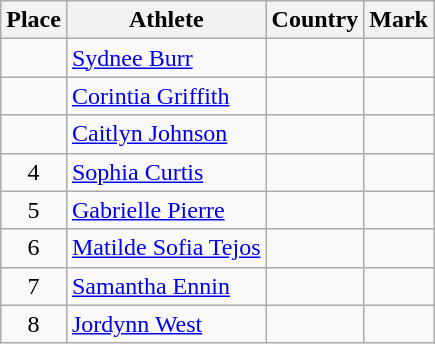<table class="wikitable">
<tr>
<th>Place</th>
<th>Athlete</th>
<th>Country</th>
<th>Mark</th>
</tr>
<tr>
<td align=center></td>
<td><a href='#'>Sydnee Burr</a></td>
<td></td>
<td></td>
</tr>
<tr>
<td align=center></td>
<td><a href='#'>Corintia Griffith</a></td>
<td></td>
<td></td>
</tr>
<tr>
<td align=center></td>
<td><a href='#'>Caitlyn Johnson</a></td>
<td></td>
<td></td>
</tr>
<tr>
<td align=center>4</td>
<td><a href='#'>Sophia Curtis</a></td>
<td></td>
<td></td>
</tr>
<tr>
<td align=center>5</td>
<td><a href='#'>Gabrielle Pierre</a></td>
<td></td>
<td></td>
</tr>
<tr>
<td align=center>6</td>
<td><a href='#'>Matilde Sofia Tejos</a></td>
<td></td>
<td></td>
</tr>
<tr>
<td align=center>7</td>
<td><a href='#'>Samantha Ennin</a></td>
<td></td>
<td></td>
</tr>
<tr>
<td align=center>8</td>
<td><a href='#'>Jordynn West</a></td>
<td></td>
<td></td>
</tr>
</table>
